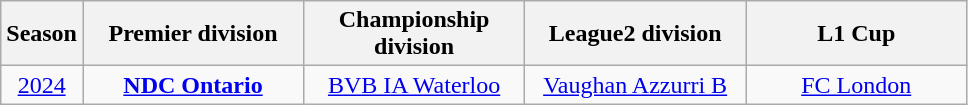<table class="wikitable" style="text-align:center;">
<tr>
<th width="40">Season</th>
<th style="width:140px;">Premier division</th>
<th style="width:140px;">Championship division</th>
<th style="width:140px;">League2 division</th>
<th style="width:140px;">L1 Cup</th>
</tr>
<tr>
<td><a href='#'>2024</a></td>
<td><strong><a href='#'>NDC Ontario</a></strong></td>
<td><a href='#'>BVB IA Waterloo</a></td>
<td><a href='#'>Vaughan Azzurri B</a></td>
<td><a href='#'>FC London</a></td>
</tr>
</table>
